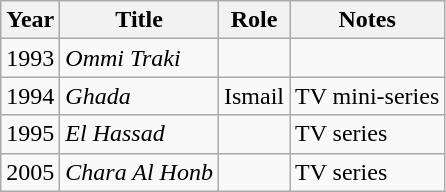<table class="wikitable">
<tr>
<th>Year</th>
<th>Title</th>
<th>Role</th>
<th>Notes</th>
</tr>
<tr>
<td>1993</td>
<td><em>Ommi Traki</em></td>
<td></td>
<td></td>
</tr>
<tr>
<td>1994</td>
<td><em>Ghada</em></td>
<td>Ismail</td>
<td>TV mini-series</td>
</tr>
<tr>
<td>1995</td>
<td><em>El Hassad</em></td>
<td></td>
<td>TV series</td>
</tr>
<tr>
<td>2005</td>
<td><em>Chara Al Honb</em></td>
<td></td>
<td>TV series</td>
</tr>
</table>
